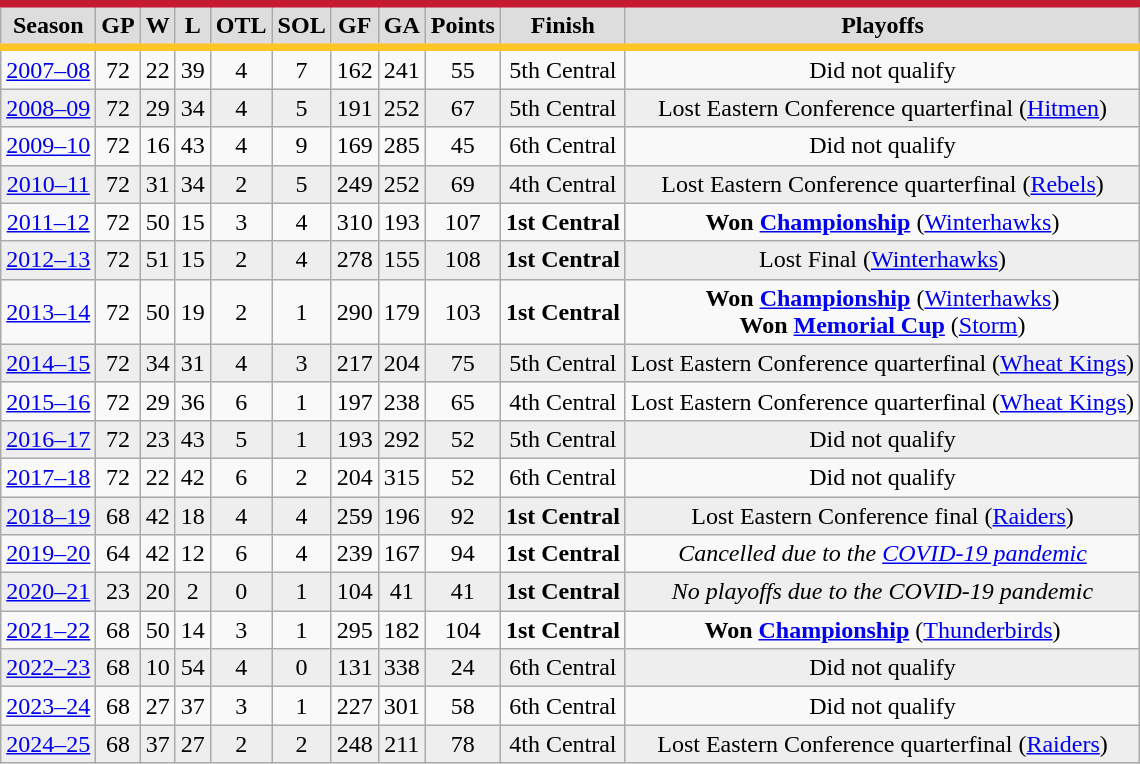<table class="wikitable">
<tr style="text-align:center; background:#dddddd; border-top:#c61a31 5px solid; border-bottom:#ffc526 5px solid;">
<td><strong>Season</strong></td>
<td><strong>GP</strong></td>
<td><strong>W</strong></td>
<td><strong>L</strong></td>
<td><strong>OTL</strong></td>
<td><strong>SOL</strong></td>
<td><strong>GF</strong></td>
<td><strong>GA</strong></td>
<td><strong>Points</strong></td>
<td><strong>Finish</strong></td>
<td><strong>Playoffs</strong></td>
</tr>
<tr align="center">
<td><a href='#'>2007–08</a></td>
<td>72</td>
<td>22</td>
<td>39</td>
<td>4</td>
<td>7</td>
<td>162</td>
<td>241</td>
<td>55</td>
<td>5th Central</td>
<td>Did not qualify</td>
</tr>
<tr align="center" bgcolor="#eeeeee">
<td><a href='#'>2008–09</a></td>
<td>72</td>
<td>29</td>
<td>34</td>
<td>4</td>
<td>5</td>
<td>191</td>
<td>252</td>
<td>67</td>
<td>5th Central</td>
<td>Lost Eastern Conference quarterfinal (<a href='#'>Hitmen</a>)</td>
</tr>
<tr align="center">
<td><a href='#'>2009–10</a></td>
<td>72</td>
<td>16</td>
<td>43</td>
<td>4</td>
<td>9</td>
<td>169</td>
<td>285</td>
<td>45</td>
<td>6th Central</td>
<td>Did not qualify</td>
</tr>
<tr align="center" bgcolor="#eeeeee">
<td><a href='#'>2010–11</a></td>
<td>72</td>
<td>31</td>
<td>34</td>
<td>2</td>
<td>5</td>
<td>249</td>
<td>252</td>
<td>69</td>
<td>4th Central</td>
<td>Lost Eastern Conference quarterfinal (<a href='#'>Rebels</a>)</td>
</tr>
<tr align="center">
<td><a href='#'>2011–12</a></td>
<td>72</td>
<td>50</td>
<td>15</td>
<td>3</td>
<td>4</td>
<td>310</td>
<td>193</td>
<td>107</td>
<td><strong>1st Central</strong></td>
<td><strong>Won <a href='#'>Championship</a></strong> (<a href='#'>Winterhawks</a>)</td>
</tr>
<tr align="center" bgcolor="#eeeeee">
<td><a href='#'>2012–13</a></td>
<td>72</td>
<td>51</td>
<td>15</td>
<td>2</td>
<td>4</td>
<td>278</td>
<td>155</td>
<td>108</td>
<td><strong>1st Central</strong></td>
<td>Lost Final (<a href='#'>Winterhawks</a>)</td>
</tr>
<tr align="center">
<td><a href='#'>2013–14</a></td>
<td>72</td>
<td>50</td>
<td>19</td>
<td>2</td>
<td>1</td>
<td>290</td>
<td>179</td>
<td>103</td>
<td><strong>1st Central</strong></td>
<td><strong>Won <a href='#'>Championship</a></strong> (<a href='#'>Winterhawks</a>)<strong><br>Won <a href='#'>Memorial Cup</a></strong> (<a href='#'>Storm</a>)</td>
</tr>
<tr align="center" bgcolor="#eeeeee">
<td><a href='#'>2014–15</a></td>
<td>72</td>
<td>34</td>
<td>31</td>
<td>4</td>
<td>3</td>
<td>217</td>
<td>204</td>
<td>75</td>
<td>5th Central</td>
<td>Lost Eastern Conference quarterfinal (<a href='#'>Wheat Kings</a>)</td>
</tr>
<tr align="center">
<td><a href='#'>2015–16</a></td>
<td>72</td>
<td>29</td>
<td>36</td>
<td>6</td>
<td>1</td>
<td>197</td>
<td>238</td>
<td>65</td>
<td>4th Central</td>
<td>Lost Eastern Conference quarterfinal (<a href='#'>Wheat Kings</a>)</td>
</tr>
<tr align="center" bgcolor="#eeeeee">
<td><a href='#'>2016–17</a></td>
<td>72</td>
<td>23</td>
<td>43</td>
<td>5</td>
<td>1</td>
<td>193</td>
<td>292</td>
<td>52</td>
<td>5th Central</td>
<td>Did not qualify</td>
</tr>
<tr align="center">
<td><a href='#'>2017–18</a></td>
<td>72</td>
<td>22</td>
<td>42</td>
<td>6</td>
<td>2</td>
<td>204</td>
<td>315</td>
<td>52</td>
<td>6th Central</td>
<td>Did not qualify</td>
</tr>
<tr align="center" bgcolor="#eeeeee">
<td><a href='#'>2018–19</a></td>
<td>68</td>
<td>42</td>
<td>18</td>
<td>4</td>
<td>4</td>
<td>259</td>
<td>196</td>
<td>92</td>
<td><strong>1st Central</strong></td>
<td>Lost Eastern Conference final (<a href='#'>Raiders</a>)</td>
</tr>
<tr align="center">
<td><a href='#'>2019–20</a></td>
<td>64</td>
<td>42</td>
<td>12</td>
<td>6</td>
<td>4</td>
<td>239</td>
<td>167</td>
<td>94</td>
<td><strong>1st Central</strong></td>
<td><em>Cancelled due to the <a href='#'>COVID-19 pandemic</a></em></td>
</tr>
<tr align="center" bgcolor="#eeeeee">
<td><a href='#'>2020–21</a></td>
<td>23</td>
<td>20</td>
<td>2</td>
<td>0</td>
<td>1</td>
<td>104</td>
<td>41</td>
<td>41</td>
<td><strong>1st Central</strong></td>
<td><em>No playoffs due to the COVID-19 pandemic</em></td>
</tr>
<tr align="center">
<td><a href='#'>2021–22</a></td>
<td>68</td>
<td>50</td>
<td>14</td>
<td>3</td>
<td>1</td>
<td>295</td>
<td>182</td>
<td>104</td>
<td><strong>1st Central</strong></td>
<td><strong>Won <a href='#'>Championship</a></strong> (<a href='#'>Thunderbirds</a>)</td>
</tr>
<tr align="center" bgcolor="#eeeeee">
<td><a href='#'>2022–23</a></td>
<td>68</td>
<td>10</td>
<td>54</td>
<td>4</td>
<td>0</td>
<td>131</td>
<td>338</td>
<td>24</td>
<td>6th Central</td>
<td>Did not qualify</td>
</tr>
<tr align="center">
<td><a href='#'>2023–24</a></td>
<td>68</td>
<td>27</td>
<td>37</td>
<td>3</td>
<td>1</td>
<td>227</td>
<td>301</td>
<td>58</td>
<td>6th Central</td>
<td>Did not qualify</td>
</tr>
<tr align="center" bgcolor="#eeeeee">
<td><a href='#'>2024–25</a></td>
<td>68</td>
<td>37</td>
<td>27</td>
<td>2</td>
<td>2</td>
<td>248</td>
<td>211</td>
<td>78</td>
<td>4th Central</td>
<td>Lost Eastern Conference quarterfinal (<a href='#'>Raiders</a>)</td>
</tr>
</table>
